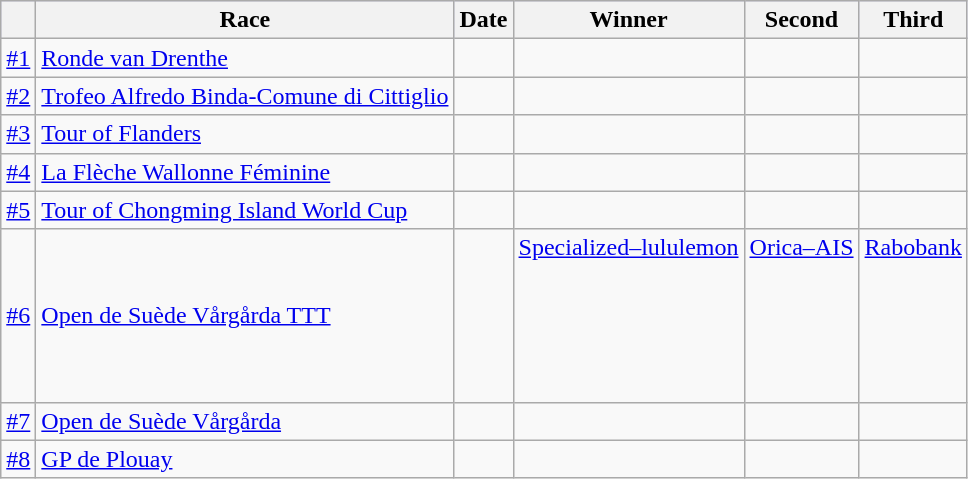<table class="wikitable sortable">
<tr style="background:#ccccff;">
<th></th>
<th>Race</th>
<th>Date</th>
<th>Winner</th>
<th>Second</th>
<th>Third</th>
</tr>
<tr>
<td><a href='#'>#1</a></td>
<td> <a href='#'>Ronde van Drenthe</a></td>
<td></td>
<td></td>
<td></td>
<td></td>
</tr>
<tr>
<td><a href='#'>#2</a></td>
<td> <a href='#'>Trofeo Alfredo Binda-Comune di Cittiglio</a></td>
<td></td>
<td></td>
<td></td>
<td></td>
</tr>
<tr>
<td><a href='#'>#3</a></td>
<td> <a href='#'>Tour of Flanders</a></td>
<td></td>
<td></td>
<td></td>
<td></td>
</tr>
<tr>
<td><a href='#'>#4</a></td>
<td> <a href='#'>La Flèche Wallonne Féminine</a></td>
<td></td>
<td></td>
<td></td>
<td></td>
</tr>
<tr>
<td><a href='#'>#5</a></td>
<td> <a href='#'>Tour of Chongming Island World Cup</a></td>
<td></td>
<td></td>
<td></td>
<td></td>
</tr>
<tr>
<td><a href='#'>#6</a></td>
<td> <a href='#'>Open de Suède Vårgårda TTT</a></td>
<td></td>
<td><a href='#'>Specialized–lululemon</a><small><br><br><br><br><br><br></small></td>
<td><a href='#'>Orica–AIS</a><small><br><br><br><br><br><br></small></td>
<td><a href='#'>Rabobank</a><small><br><br><br><br><br><br></small></td>
</tr>
<tr>
<td><a href='#'>#7</a></td>
<td> <a href='#'>Open de Suède Vårgårda</a></td>
<td></td>
<td></td>
<td></td>
<td></td>
</tr>
<tr>
<td><a href='#'>#8</a></td>
<td> <a href='#'>GP de Plouay</a></td>
<td></td>
<td></td>
<td></td>
<td></td>
</tr>
</table>
